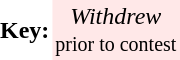<table border="0" cellspacing="0" cellpadding="2">
<tr>
<td><strong>Key:</strong></td>
<td align="center" bgcolor=#FFE8E8><em>Withdrew</em><br><small>prior to contest</small></td>
</tr>
</table>
